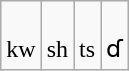<table class="wikitable" style="line-height: 1.2">
<tr align=center>
<td> <br>kw</td>
<td> <br>sh</td>
<td> <br>ts</td>
<td> <br>ɗ</td>
</tr>
</table>
